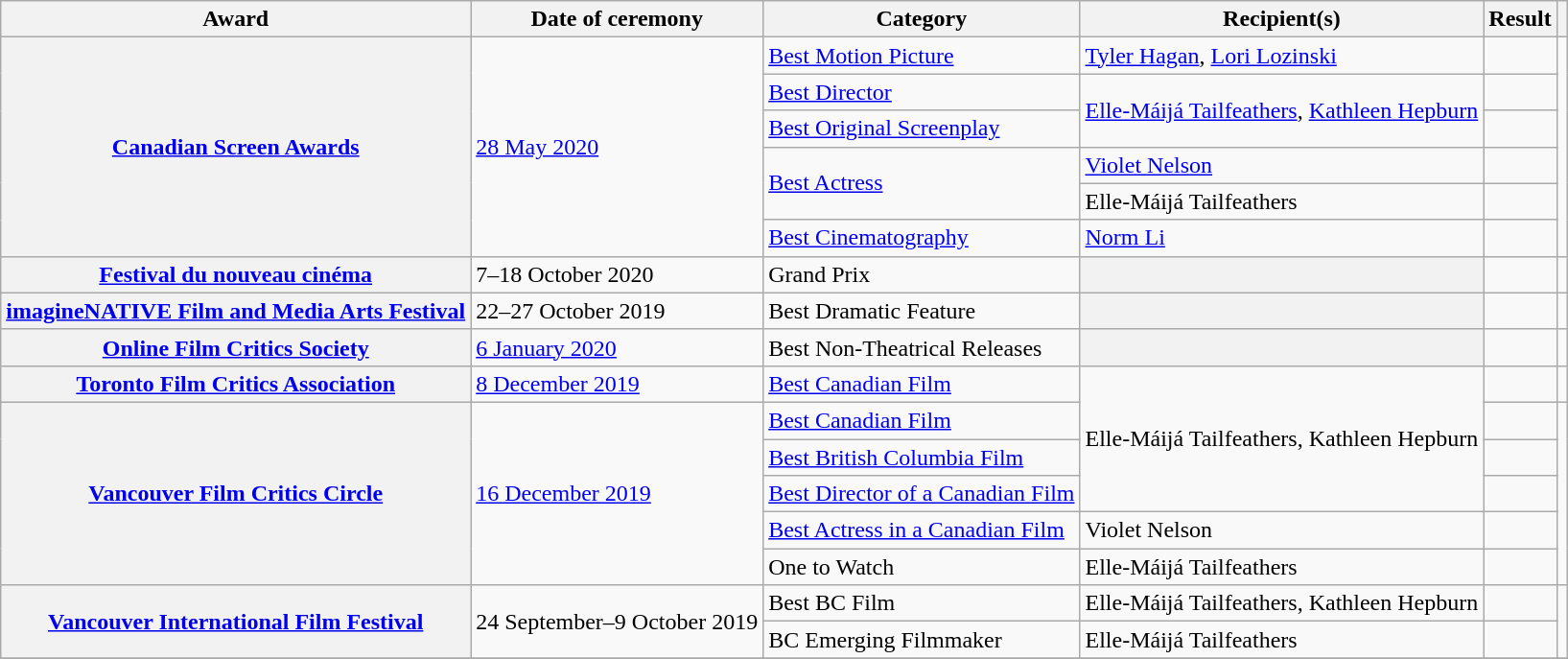<table class="wikitable plainrowheaders sortable">
<tr>
<th scope="col">Award</th>
<th scope="col">Date of ceremony</th>
<th scope="col">Category</th>
<th scope="col">Recipient(s)</th>
<th scope="col">Result</th>
<th scope="col" class="unsortable"></th>
</tr>
<tr>
<th scope="row" rowspan=6><a href='#'>Canadian Screen Awards</a></th>
<td rowspan="6"><a href='#'>28 May 2020</a></td>
<td><a href='#'>Best Motion Picture</a></td>
<td><a href='#'>Tyler Hagan</a>, <a href='#'>Lori Lozinski</a></td>
<td></td>
<td rowspan="6"></td>
</tr>
<tr>
<td><a href='#'>Best Director</a></td>
<td rowspan="2"><a href='#'>Elle-Máijá Tailfeathers</a>, <a href='#'>Kathleen Hepburn</a></td>
<td></td>
</tr>
<tr>
<td><a href='#'>Best Original Screenplay</a></td>
<td></td>
</tr>
<tr>
<td rowspan="2"><a href='#'>Best Actress</a></td>
<td><a href='#'>Violet Nelson</a></td>
<td></td>
</tr>
<tr>
<td>Elle-Máijá Tailfeathers</td>
<td></td>
</tr>
<tr>
<td><a href='#'>Best Cinematography</a></td>
<td><a href='#'>Norm Li</a></td>
<td></td>
</tr>
<tr>
<th scope="row"><a href='#'>Festival du nouveau cinéma</a></th>
<td>7–18 October 2020</td>
<td>Grand Prix</td>
<th></th>
<td></td>
<td></td>
</tr>
<tr>
<th scope="row"><a href='#'>imagineNATIVE Film and Media Arts Festival</a></th>
<td>22–27 October 2019</td>
<td>Best Dramatic Feature</td>
<th></th>
<td></td>
<td></td>
</tr>
<tr>
<th scope="row"><a href='#'>Online Film Critics Society</a></th>
<td><a href='#'>6 January 2020</a></td>
<td>Best Non-Theatrical Releases</td>
<th></th>
<td></td>
<td></td>
</tr>
<tr>
<th scope="row"><a href='#'>Toronto Film Critics Association</a></th>
<td><a href='#'>8 December 2019</a></td>
<td><a href='#'>Best Canadian Film</a></td>
<td rowspan="4">Elle-Máijá Tailfeathers, Kathleen Hepburn</td>
<td></td>
<td></td>
</tr>
<tr>
<th scope="row" rowspan=5><a href='#'>Vancouver Film Critics Circle</a></th>
<td rowspan="5"><a href='#'>16 December 2019</a></td>
<td><a href='#'>Best Canadian Film</a></td>
<td></td>
<td rowspan="5"></td>
</tr>
<tr>
<td><a href='#'>Best British Columbia Film</a></td>
<td></td>
</tr>
<tr>
<td><a href='#'>Best Director of a Canadian Film</a></td>
<td></td>
</tr>
<tr>
<td><a href='#'>Best Actress in a Canadian Film</a></td>
<td>Violet Nelson</td>
<td></td>
</tr>
<tr>
<td>One to Watch</td>
<td>Elle-Máijá Tailfeathers</td>
<td></td>
</tr>
<tr>
<th scope="row" rowspan=2><a href='#'>Vancouver International Film Festival</a></th>
<td rowspan="2">24 September–9 October 2019</td>
<td>Best BC Film</td>
<td>Elle-Máijá Tailfeathers, Kathleen Hepburn</td>
<td></td>
<td rowspan="2"></td>
</tr>
<tr>
<td>BC Emerging Filmmaker</td>
<td>Elle-Máijá Tailfeathers</td>
<td></td>
</tr>
<tr>
</tr>
</table>
